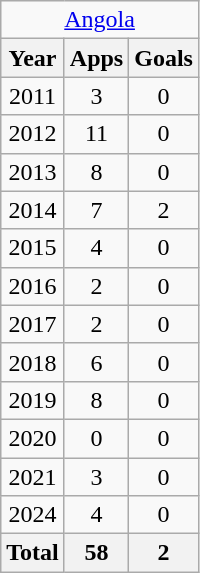<table class="wikitable" style="text-align:center">
<tr>
<td colspan=3><a href='#'>Angola</a></td>
</tr>
<tr>
<th>Year</th>
<th>Apps</th>
<th>Goals</th>
</tr>
<tr>
<td>2011</td>
<td>3</td>
<td>0</td>
</tr>
<tr>
<td>2012</td>
<td>11</td>
<td>0</td>
</tr>
<tr>
<td>2013</td>
<td>8</td>
<td>0</td>
</tr>
<tr>
<td>2014</td>
<td>7</td>
<td>2</td>
</tr>
<tr>
<td>2015</td>
<td>4</td>
<td>0</td>
</tr>
<tr>
<td>2016</td>
<td>2</td>
<td>0</td>
</tr>
<tr>
<td>2017</td>
<td>2</td>
<td>0</td>
</tr>
<tr>
<td>2018</td>
<td>6</td>
<td>0</td>
</tr>
<tr>
<td>2019</td>
<td>8</td>
<td>0</td>
</tr>
<tr>
<td>2020</td>
<td>0</td>
<td>0</td>
</tr>
<tr>
<td>2021</td>
<td>3</td>
<td>0</td>
</tr>
<tr>
<td>2024</td>
<td>4</td>
<td>0</td>
</tr>
<tr>
<th>Total</th>
<th>58</th>
<th>2</th>
</tr>
</table>
